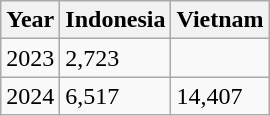<table class="wikitable">
<tr>
<th>Year</th>
<th>Indonesia</th>
<th>Vietnam</th>
</tr>
<tr>
<td>2023</td>
<td>2,723</td>
<td></td>
</tr>
<tr>
<td>2024</td>
<td>6,517</td>
<td>14,407</td>
</tr>
</table>
